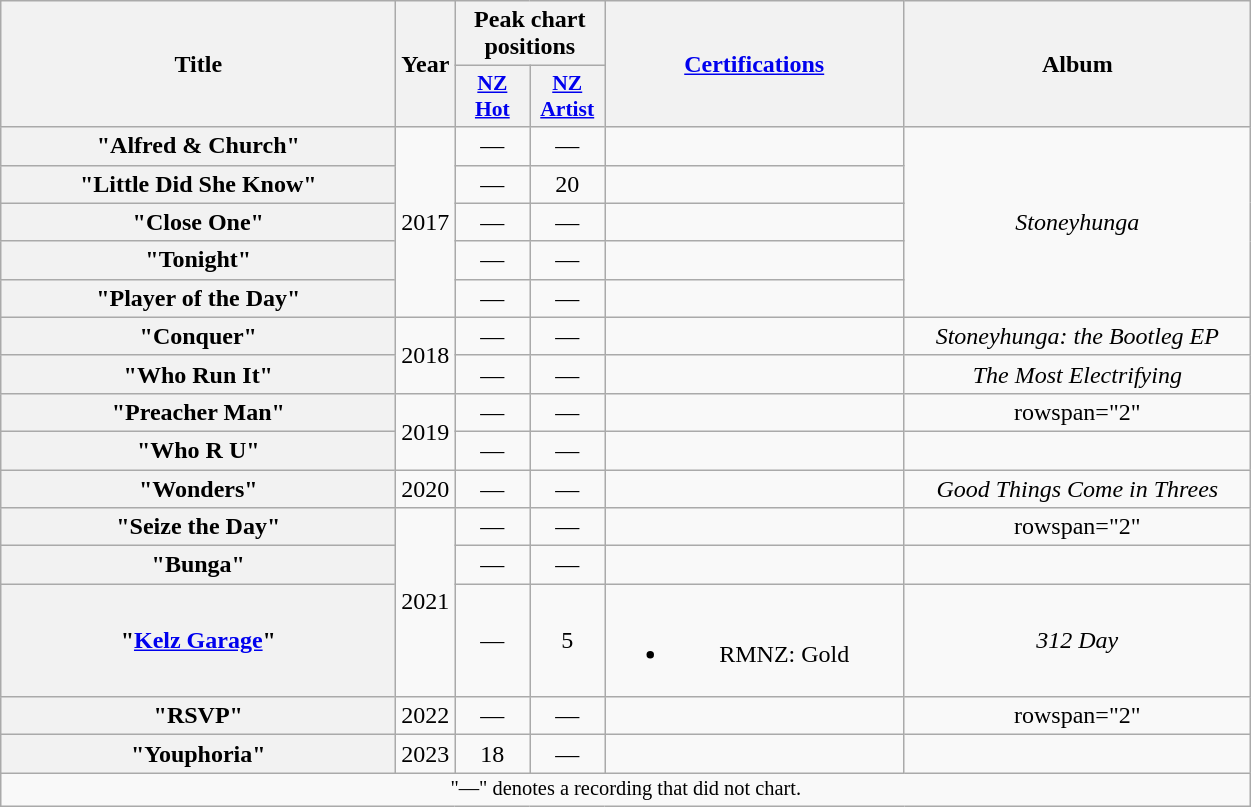<table class="wikitable plainrowheaders" style="text-align:center;">
<tr>
<th scope="col" rowspan="2" style="width:16em;">Title</th>
<th scope="col" rowspan="2" style="width:1em;">Year</th>
<th scope="col" colspan="2">Peak chart positions</th>
<th scope="col" rowspan="2" style="width:12em;"><a href='#'>Certifications</a></th>
<th scope="col" rowspan="2" style="width:14em;">Album</th>
</tr>
<tr>
<th scope="col" style="width:3em;font-size:90%;"><a href='#'>NZ<br>Hot</a><br></th>
<th scope="col" style="width:3em;font-size:90%;"><a href='#'>NZ<br>Artist</a><br></th>
</tr>
<tr>
<th scope="row">"Alfred & Church"</th>
<td rowspan="5">2017</td>
<td>—</td>
<td>—</td>
<td></td>
<td rowspan="5"><em>Stoneyhunga</em></td>
</tr>
<tr>
<th scope="row">"Little Did She Know"</th>
<td>—</td>
<td>20</td>
<td></td>
</tr>
<tr>
<th scope="row">"Close One"<br></th>
<td>—</td>
<td>—</td>
<td></td>
</tr>
<tr>
<th scope="row">"Tonight"<br></th>
<td>—</td>
<td>—</td>
<td></td>
</tr>
<tr>
<th scope="row">"Player of the Day"</th>
<td>—</td>
<td>—</td>
<td></td>
</tr>
<tr>
<th scope="row">"Conquer"</th>
<td rowspan="2">2018</td>
<td>—</td>
<td>—</td>
<td></td>
<td><em>Stoneyhunga: the Bootleg EP</em></td>
</tr>
<tr>
<th scope="row">"Who Run It"</th>
<td>—</td>
<td>—</td>
<td></td>
<td><em>The Most Electrifying</em></td>
</tr>
<tr>
<th scope="row">"Preacher Man"</th>
<td rowspan="2">2019</td>
<td>—</td>
<td>—</td>
<td></td>
<td>rowspan="2" </td>
</tr>
<tr>
<th scope="row">"Who R U"</th>
<td>—</td>
<td>—</td>
<td></td>
</tr>
<tr>
<th scope="row">"Wonders"<br></th>
<td>2020</td>
<td>—</td>
<td>—</td>
<td></td>
<td><em>Good Things Come in Threes</em></td>
</tr>
<tr>
<th scope="row">"Seize the Day"<br></th>
<td rowspan="3">2021</td>
<td>—</td>
<td>—</td>
<td></td>
<td>rowspan="2" </td>
</tr>
<tr>
<th scope="row">"Bunga"</th>
<td>—</td>
<td>—</td>
<td></td>
</tr>
<tr>
<th scope="row">"<a href='#'>Kelz Garage</a>"<br></th>
<td>—</td>
<td>5</td>
<td><br><ul><li>RMNZ: Gold</li></ul></td>
<td><em>312 Day</em></td>
</tr>
<tr>
<th scope="row">"RSVP"</th>
<td>2022</td>
<td>—</td>
<td>—</td>
<td></td>
<td>rowspan="2" </td>
</tr>
<tr>
<th scope="row">"Youphoria"<br></th>
<td>2023</td>
<td>18</td>
<td>—</td>
<td></td>
</tr>
<tr>
<td colspan="8" style="font-size:85%;">"—" denotes a recording that did not chart.</td>
</tr>
</table>
